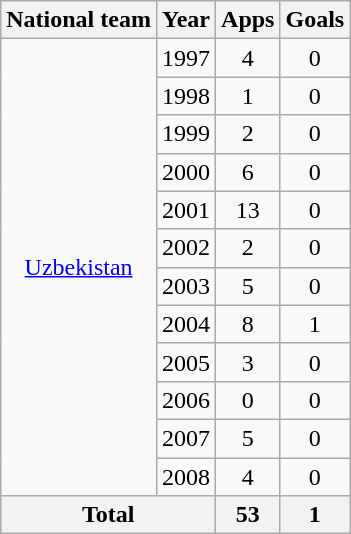<table class="wikitable" style="text-align:center">
<tr>
<th>National team</th>
<th>Year</th>
<th>Apps</th>
<th>Goals</th>
</tr>
<tr>
<td rowspan="12"><a href='#'>Uzbekistan</a></td>
<td>1997</td>
<td>4</td>
<td>0</td>
</tr>
<tr>
<td>1998</td>
<td>1</td>
<td>0</td>
</tr>
<tr>
<td>1999</td>
<td>2</td>
<td>0</td>
</tr>
<tr>
<td>2000</td>
<td>6</td>
<td>0</td>
</tr>
<tr>
<td>2001</td>
<td>13</td>
<td>0</td>
</tr>
<tr>
<td>2002</td>
<td>2</td>
<td>0</td>
</tr>
<tr>
<td>2003</td>
<td>5</td>
<td>0</td>
</tr>
<tr>
<td>2004</td>
<td>8</td>
<td>1</td>
</tr>
<tr>
<td>2005</td>
<td>3</td>
<td>0</td>
</tr>
<tr>
<td>2006</td>
<td>0</td>
<td>0</td>
</tr>
<tr>
<td>2007</td>
<td>5</td>
<td>0</td>
</tr>
<tr>
<td>2008</td>
<td>4</td>
<td>0</td>
</tr>
<tr>
<th colspan="2">Total</th>
<th>53</th>
<th>1</th>
</tr>
</table>
